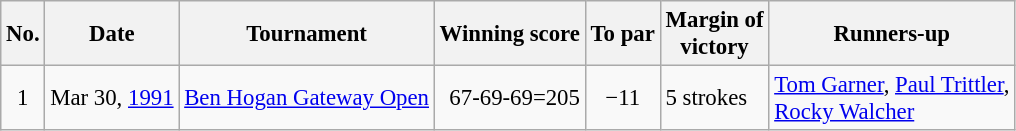<table class="wikitable" style="font-size:95%;">
<tr>
<th>No.</th>
<th>Date</th>
<th>Tournament</th>
<th>Winning score</th>
<th>To par</th>
<th>Margin of<br>victory</th>
<th>Runners-up</th>
</tr>
<tr>
<td align=center>1</td>
<td align=right>Mar 30, <a href='#'>1991</a></td>
<td><a href='#'>Ben Hogan Gateway Open</a></td>
<td align=right>67-69-69=205</td>
<td align=center>−11</td>
<td>5 strokes</td>
<td> <a href='#'>Tom Garner</a>,  <a href='#'>Paul Trittler</a>,<br> <a href='#'>Rocky Walcher</a></td>
</tr>
</table>
